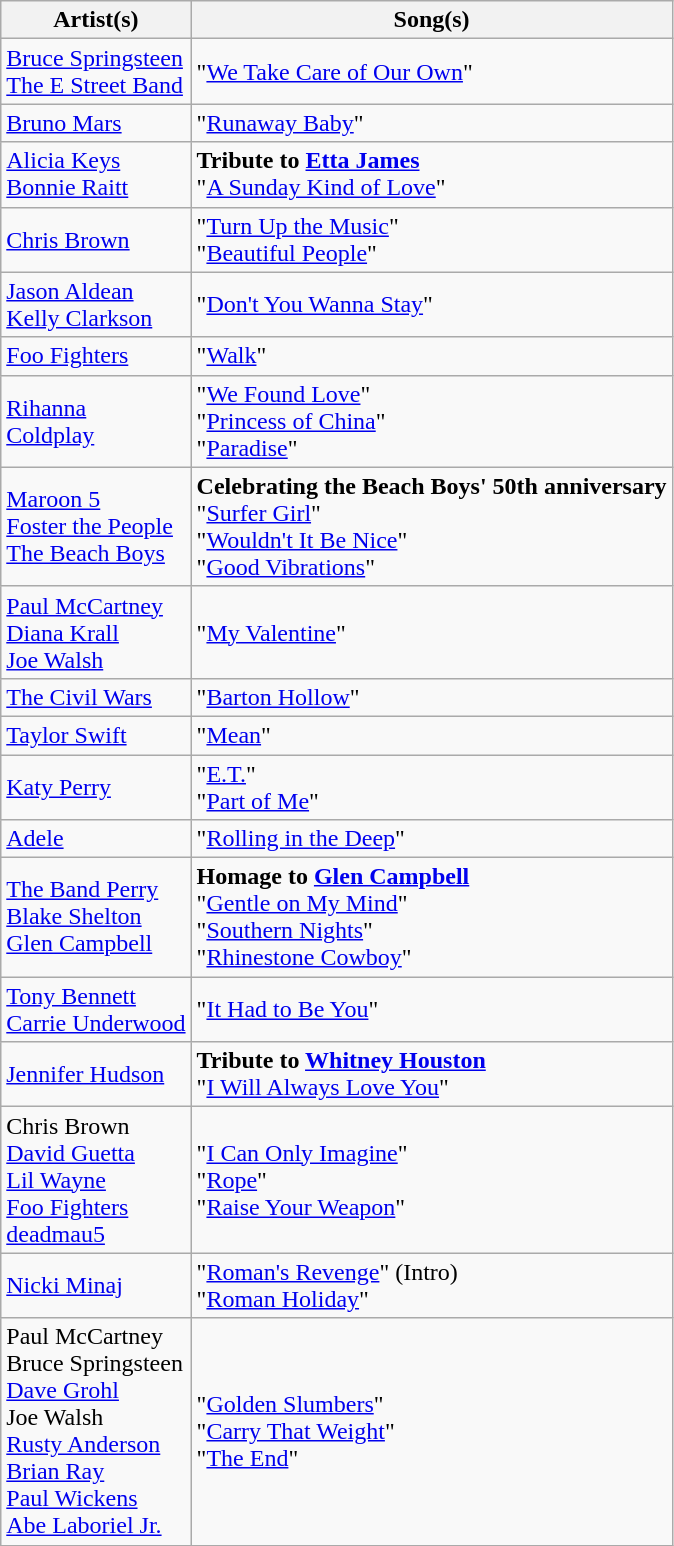<table class="wikitable">
<tr>
<th>Artist(s)</th>
<th>Song(s)</th>
</tr>
<tr>
<td><a href='#'>Bruce Springsteen</a><br><a href='#'>The E Street Band</a></td>
<td>"<a href='#'>We Take Care of Our Own</a>"</td>
</tr>
<tr>
<td><a href='#'>Bruno Mars</a></td>
<td>"<a href='#'>Runaway Baby</a>"</td>
</tr>
<tr>
<td><a href='#'>Alicia Keys</a><br><a href='#'>Bonnie Raitt</a></td>
<td><strong>Tribute to <a href='#'>Etta James</a></strong><br>"<a href='#'>A Sunday Kind of Love</a>"</td>
</tr>
<tr>
<td><a href='#'>Chris Brown</a></td>
<td>"<a href='#'>Turn Up the Music</a>"<br>"<a href='#'>Beautiful People</a>"</td>
</tr>
<tr>
<td><a href='#'>Jason Aldean</a><br><a href='#'>Kelly Clarkson</a></td>
<td>"<a href='#'>Don't You Wanna Stay</a>"</td>
</tr>
<tr>
<td><a href='#'>Foo Fighters</a></td>
<td>"<a href='#'>Walk</a>"</td>
</tr>
<tr>
<td><a href='#'>Rihanna</a><br><a href='#'>Coldplay</a></td>
<td>"<a href='#'>We Found Love</a>"<br>"<a href='#'>Princess of China</a>"<br>"<a href='#'>Paradise</a>"</td>
</tr>
<tr>
<td><a href='#'>Maroon 5</a><br><a href='#'>Foster the People</a><br><a href='#'>The Beach Boys</a></td>
<td><strong>Celebrating the Beach Boys' 50th anniversary</strong><br>"<a href='#'>Surfer Girl</a>"<br>"<a href='#'>Wouldn't It Be Nice</a>"<br>"<a href='#'>Good Vibrations</a>"</td>
</tr>
<tr>
<td><a href='#'>Paul McCartney</a><br><a href='#'>Diana Krall</a><br><a href='#'>Joe Walsh</a></td>
<td>"<a href='#'>My Valentine</a>"</td>
</tr>
<tr>
<td><a href='#'>The Civil Wars</a></td>
<td>"<a href='#'>Barton Hollow</a>"</td>
</tr>
<tr>
<td><a href='#'>Taylor Swift</a></td>
<td>"<a href='#'>Mean</a>"</td>
</tr>
<tr>
<td><a href='#'>Katy Perry</a></td>
<td>"<a href='#'>E.T.</a>"<br>"<a href='#'>Part of Me</a>"</td>
</tr>
<tr>
<td><a href='#'>Adele</a></td>
<td>"<a href='#'>Rolling in the Deep</a>"</td>
</tr>
<tr>
<td><a href='#'>The Band Perry</a><br><a href='#'>Blake Shelton</a><br><a href='#'>Glen Campbell</a></td>
<td><strong>Homage to <a href='#'>Glen Campbell</a></strong><br>"<a href='#'>Gentle on My Mind</a>"<br>"<a href='#'>Southern Nights</a>"<br>"<a href='#'>Rhinestone Cowboy</a>"</td>
</tr>
<tr>
<td><a href='#'>Tony Bennett</a><br><a href='#'>Carrie Underwood</a></td>
<td>"<a href='#'>It Had to Be You</a>"</td>
</tr>
<tr>
<td><a href='#'>Jennifer Hudson</a></td>
<td><strong>Tribute to <a href='#'>Whitney Houston</a></strong><br>"<a href='#'>I Will Always Love You</a>"</td>
</tr>
<tr>
<td>Chris Brown<br><a href='#'>David Guetta</a><br><a href='#'>Lil Wayne</a><br><a href='#'>Foo Fighters</a><br><a href='#'>deadmau5</a></td>
<td>"<a href='#'>I Can Only Imagine</a>"<br>"<a href='#'>Rope</a>"<br>"<a href='#'>Raise Your Weapon</a>"</td>
</tr>
<tr>
<td><a href='#'>Nicki Minaj</a></td>
<td>"<a href='#'>Roman's Revenge</a>" (Intro)<br>"<a href='#'>Roman Holiday</a>"</td>
</tr>
<tr>
<td>Paul McCartney<br> Bruce Springsteen<br><a href='#'>Dave Grohl</a><br>Joe Walsh<br><a href='#'>Rusty Anderson</a><br><a href='#'>Brian Ray</a><br><a href='#'>Paul Wickens</a><br><a href='#'>Abe Laboriel Jr.</a></td>
<td>"<a href='#'>Golden Slumbers</a>"<br>"<a href='#'>Carry That Weight</a>"<br>"<a href='#'>The End</a>"</td>
</tr>
</table>
